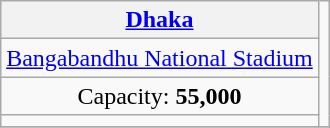<table class="wikitable" style="text-align:center; margin:0.2em auto;">
<tr>
<th><a href='#'>Dhaka</a></th>
<td rowspan="4"></td>
</tr>
<tr>
<td><a href='#'>Bangabandhu National Stadium</a></td>
</tr>
<tr>
<td>Capacity: <strong>55,000</strong></td>
</tr>
<tr>
<td></td>
</tr>
<tr>
</tr>
</table>
